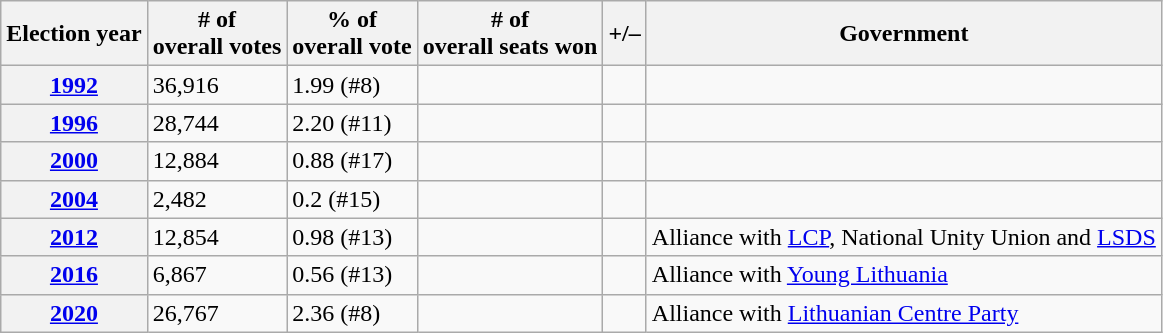<table class=wikitable>
<tr>
<th>Election year</th>
<th># of<br>overall votes</th>
<th>% of<br>overall vote</th>
<th># of<br>overall seats won</th>
<th>+/–</th>
<th>Government</th>
</tr>
<tr>
<th><a href='#'>1992</a></th>
<td>36,916</td>
<td>1.99 (#8)</td>
<td></td>
<td></td>
<td></td>
</tr>
<tr>
<th><a href='#'>1996</a></th>
<td>28,744</td>
<td>2.20 (#11)</td>
<td></td>
<td></td>
<td></td>
</tr>
<tr>
<th><a href='#'>2000</a></th>
<td>12,884</td>
<td>0.88 (#17)</td>
<td></td>
<td></td>
<td></td>
</tr>
<tr>
<th><a href='#'>2004</a></th>
<td>2,482</td>
<td>0.2 (#15)</td>
<td></td>
<td></td>
<td></td>
</tr>
<tr>
<th><a href='#'>2012</a></th>
<td>12,854</td>
<td>0.98 (#13)</td>
<td></td>
<td></td>
<td>Alliance with <a href='#'>LCP</a>, National Unity Union and <a href='#'>LSDS</a></td>
</tr>
<tr>
<th><a href='#'>2016</a></th>
<td>6,867</td>
<td>0.56 (#13)</td>
<td></td>
<td></td>
<td>Alliance with <a href='#'>Young Lithuania</a></td>
</tr>
<tr>
<th><a href='#'>2020</a></th>
<td>26,767</td>
<td>2.36 (#8)</td>
<td></td>
<td></td>
<td>Alliance with <a href='#'>Lithuanian Centre Party</a></td>
</tr>
</table>
